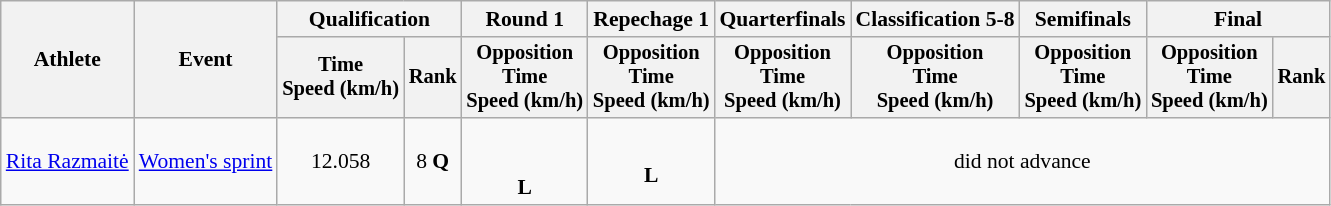<table class="wikitable" style="font-size:90%">
<tr>
<th rowspan="2">Athlete</th>
<th rowspan="2">Event</th>
<th colspan=2>Qualification</th>
<th>Round 1</th>
<th>Repechage 1</th>
<th>Quarterfinals</th>
<th>Classification 5-8</th>
<th>Semifinals</th>
<th colspan=2>Final</th>
</tr>
<tr style="font-size:95%">
<th>Time<br>Speed (km/h)</th>
<th>Rank</th>
<th>Opposition<br>Time<br>Speed (km/h)</th>
<th>Opposition<br>Time<br>Speed (km/h)</th>
<th>Opposition<br>Time<br>Speed (km/h)</th>
<th>Opposition<br>Time<br>Speed (km/h)</th>
<th>Opposition<br>Time<br>Speed (km/h)</th>
<th>Opposition<br>Time<br>Speed (km/h)</th>
<th>Rank</th>
</tr>
<tr align=center>
<td align=left><a href='#'>Rita Razmaitė</a></td>
<td align=left><a href='#'>Women's sprint</a></td>
<td>12.058</td>
<td>8 <strong>Q</strong></td>
<td><br><br><strong>L</strong></td>
<td><br><strong>L</strong></td>
<td colspan=5>did not advance</td>
</tr>
</table>
